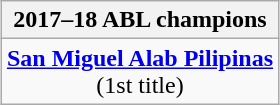<table class="wikitable" style="text-align: center; margin: 0 auto;">
<tr>
<th>2017–18 ABL champions</th>
</tr>
<tr>
<td><strong><a href='#'>San Miguel Alab Pilipinas</a></strong><br> (1st title)</td>
</tr>
</table>
